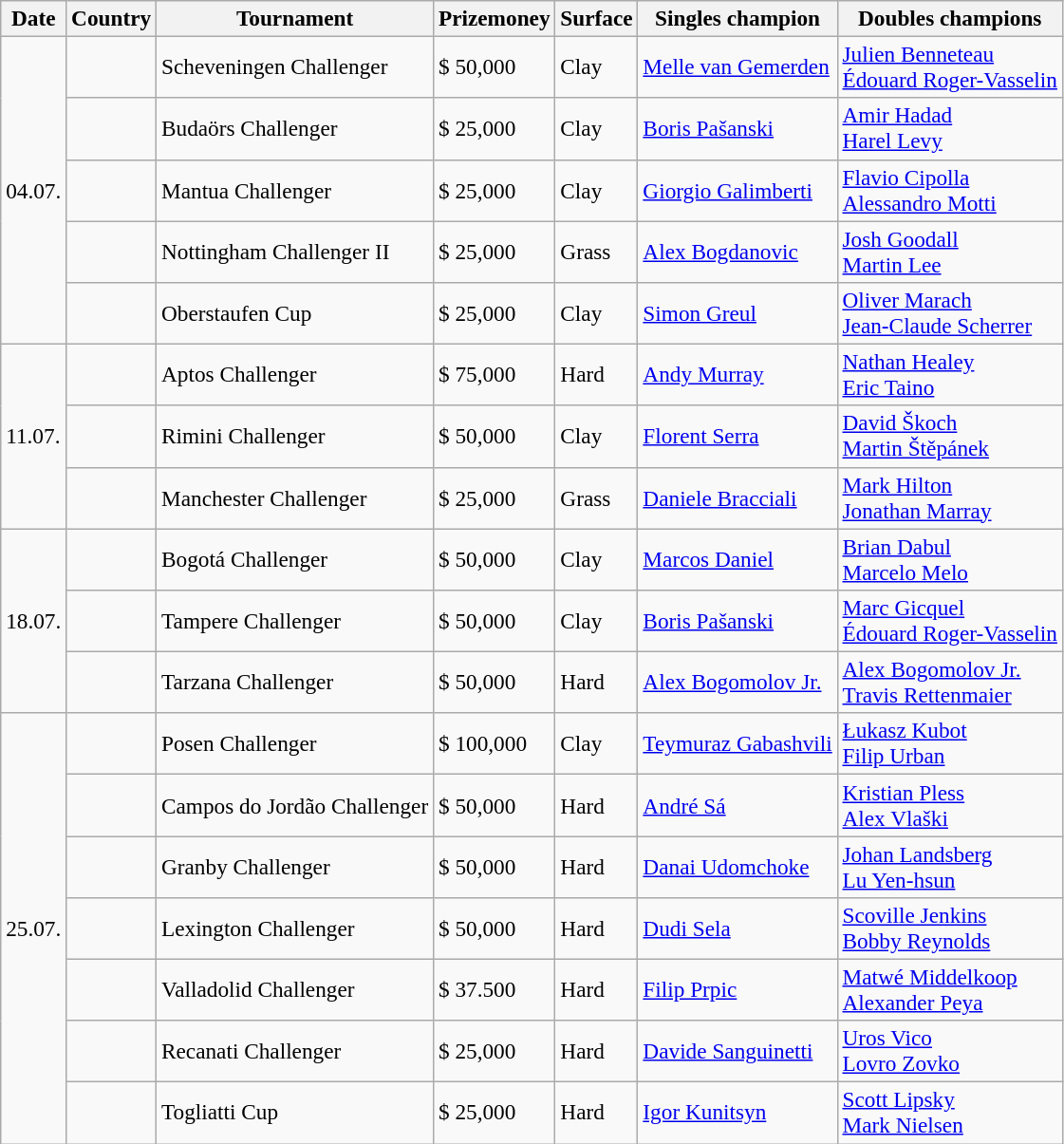<table class="sortable wikitable" style=font-size:97%>
<tr>
<th>Date</th>
<th>Country</th>
<th>Tournament</th>
<th>Prizemoney</th>
<th>Surface</th>
<th>Singles champion</th>
<th>Doubles champions</th>
</tr>
<tr>
<td rowspan="5">04.07.</td>
<td></td>
<td>Scheveningen Challenger</td>
<td>$ 50,000</td>
<td>Clay</td>
<td> <a href='#'>Melle van Gemerden</a></td>
<td> <a href='#'>Julien Benneteau</a> <br>  <a href='#'>Édouard Roger-Vasselin</a></td>
</tr>
<tr>
<td></td>
<td>Budaörs Challenger</td>
<td>$ 25,000</td>
<td>Clay</td>
<td> <a href='#'>Boris Pašanski</a></td>
<td> <a href='#'>Amir Hadad</a><br> <a href='#'>Harel Levy</a></td>
</tr>
<tr>
<td></td>
<td>Mantua Challenger</td>
<td>$ 25,000</td>
<td>Clay</td>
<td> <a href='#'>Giorgio Galimberti</a></td>
<td> <a href='#'>Flavio Cipolla</a><br> <a href='#'>Alessandro Motti</a></td>
</tr>
<tr>
<td></td>
<td>Nottingham Challenger II</td>
<td>$ 25,000</td>
<td>Grass</td>
<td> <a href='#'>Alex Bogdanovic</a></td>
<td> <a href='#'>Josh Goodall</a><br> <a href='#'>Martin Lee</a></td>
</tr>
<tr>
<td></td>
<td>Oberstaufen Cup</td>
<td>$ 25,000</td>
<td>Clay</td>
<td> <a href='#'>Simon Greul</a></td>
<td> <a href='#'>Oliver Marach</a><br> <a href='#'>Jean-Claude Scherrer</a></td>
</tr>
<tr>
<td rowspan="3">11.07.</td>
<td></td>
<td>Aptos Challenger</td>
<td>$ 75,000</td>
<td>Hard</td>
<td> <a href='#'>Andy Murray</a></td>
<td> <a href='#'>Nathan Healey</a> <br>  <a href='#'>Eric Taino</a></td>
</tr>
<tr>
<td></td>
<td>Rimini Challenger</td>
<td>$ 50,000</td>
<td>Clay</td>
<td> <a href='#'>Florent Serra</a></td>
<td> <a href='#'>David Škoch</a><br> <a href='#'>Martin Štěpánek</a></td>
</tr>
<tr>
<td></td>
<td>Manchester Challenger</td>
<td>$ 25,000</td>
<td>Grass</td>
<td> <a href='#'>Daniele Bracciali</a></td>
<td> <a href='#'>Mark Hilton</a> <br>  <a href='#'>Jonathan Marray</a></td>
</tr>
<tr>
<td rowspan="3">18.07.</td>
<td></td>
<td>Bogotá Challenger</td>
<td>$ 50,000</td>
<td>Clay</td>
<td> <a href='#'>Marcos Daniel</a></td>
<td> <a href='#'>Brian Dabul</a> <br>  <a href='#'>Marcelo Melo</a></td>
</tr>
<tr>
<td></td>
<td>Tampere Challenger</td>
<td>$ 50,000</td>
<td>Clay</td>
<td> <a href='#'>Boris Pašanski</a></td>
<td> <a href='#'>Marc Gicquel</a> <br>  <a href='#'>Édouard Roger-Vasselin</a></td>
</tr>
<tr>
<td></td>
<td>Tarzana Challenger</td>
<td>$ 50,000</td>
<td>Hard</td>
<td> <a href='#'>Alex Bogomolov Jr.</a></td>
<td> <a href='#'>Alex Bogomolov Jr.</a><br> <a href='#'>Travis Rettenmaier</a></td>
</tr>
<tr>
<td rowspan="7">25.07.</td>
<td></td>
<td>Posen Challenger</td>
<td>$ 100,000</td>
<td>Clay</td>
<td> <a href='#'>Teymuraz Gabashvili</a></td>
<td> <a href='#'>Łukasz Kubot</a><br> <a href='#'>Filip Urban</a></td>
</tr>
<tr>
<td></td>
<td>Campos do Jordão Challenger</td>
<td>$ 50,000</td>
<td>Hard</td>
<td> <a href='#'>André Sá</a></td>
<td> <a href='#'>Kristian Pless</a><br> <a href='#'>Alex Vlaški</a></td>
</tr>
<tr>
<td></td>
<td>Granby Challenger</td>
<td>$ 50,000</td>
<td>Hard</td>
<td> <a href='#'>Danai Udomchoke</a></td>
<td> <a href='#'>Johan Landsberg</a> <br>  <a href='#'>Lu Yen-hsun</a></td>
</tr>
<tr>
<td></td>
<td>Lexington Challenger</td>
<td>$ 50,000</td>
<td>Hard</td>
<td> <a href='#'>Dudi Sela</a></td>
<td> <a href='#'>Scoville Jenkins</a> <br>  <a href='#'>Bobby Reynolds</a></td>
</tr>
<tr>
<td></td>
<td>Valladolid Challenger</td>
<td>$ 37.500</td>
<td>Hard</td>
<td> <a href='#'>Filip Prpic</a></td>
<td> <a href='#'>Matwé Middelkoop</a><br> <a href='#'>Alexander Peya</a></td>
</tr>
<tr>
<td></td>
<td>Recanati Challenger</td>
<td>$ 25,000</td>
<td>Hard</td>
<td> <a href='#'>Davide Sanguinetti</a></td>
<td> <a href='#'>Uros Vico</a> <br>  <a href='#'>Lovro Zovko</a></td>
</tr>
<tr>
<td></td>
<td>Togliatti Cup</td>
<td>$ 25,000</td>
<td>Hard</td>
<td> <a href='#'>Igor Kunitsyn</a></td>
<td> <a href='#'>Scott Lipsky</a><br> <a href='#'>Mark Nielsen</a></td>
</tr>
</table>
